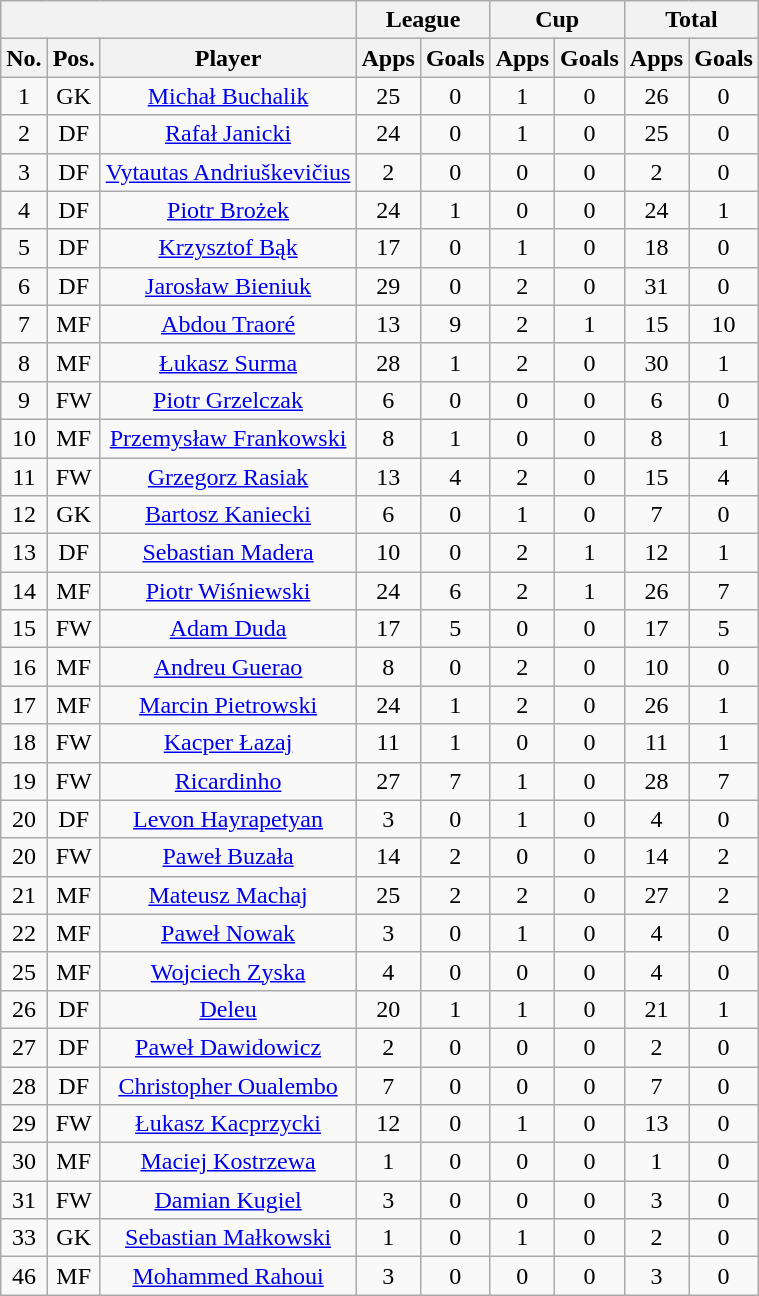<table class="wikitable" style="text-align: center">
<tr>
<th colspan="3"></th>
<th colspan="2">League</th>
<th colspan="2">Cup</th>
<th colspan="2">Total</th>
</tr>
<tr>
<th>No.</th>
<th>Pos.</th>
<th>Player</th>
<th>Apps</th>
<th>Goals</th>
<th>Apps</th>
<th>Goals</th>
<th>Apps</th>
<th>Goals</th>
</tr>
<tr>
<td>1</td>
<td>GK</td>
<td><a href='#'>Michał Buchalik</a></td>
<td>25</td>
<td>0</td>
<td>1</td>
<td>0</td>
<td>26</td>
<td>0</td>
</tr>
<tr>
<td>2</td>
<td>DF</td>
<td><a href='#'>Rafał Janicki</a></td>
<td>24</td>
<td>0</td>
<td>1</td>
<td>0</td>
<td>25</td>
<td>0</td>
</tr>
<tr>
<td>3</td>
<td>DF</td>
<td><a href='#'>Vytautas Andriuškevičius</a></td>
<td>2</td>
<td>0</td>
<td>0</td>
<td>0</td>
<td>2</td>
<td>0</td>
</tr>
<tr>
<td>4</td>
<td>DF</td>
<td><a href='#'>Piotr Brożek</a></td>
<td>24</td>
<td>1</td>
<td>0</td>
<td>0</td>
<td>24</td>
<td>1</td>
</tr>
<tr>
<td>5</td>
<td>DF</td>
<td><a href='#'>Krzysztof Bąk</a></td>
<td>17</td>
<td>0</td>
<td>1</td>
<td>0</td>
<td>18</td>
<td>0</td>
</tr>
<tr>
<td>6</td>
<td>DF</td>
<td><a href='#'>Jarosław Bieniuk</a></td>
<td>29</td>
<td>0</td>
<td>2</td>
<td>0</td>
<td>31</td>
<td>0</td>
</tr>
<tr>
<td>7</td>
<td>MF</td>
<td><a href='#'>Abdou Traoré</a></td>
<td>13</td>
<td>9</td>
<td>2</td>
<td>1</td>
<td>15</td>
<td>10</td>
</tr>
<tr>
<td>8</td>
<td>MF</td>
<td><a href='#'>Łukasz Surma</a></td>
<td>28</td>
<td>1</td>
<td>2</td>
<td>0</td>
<td>30</td>
<td>1</td>
</tr>
<tr>
<td>9</td>
<td>FW</td>
<td><a href='#'>Piotr Grzelczak</a></td>
<td>6</td>
<td>0</td>
<td>0</td>
<td>0</td>
<td>6</td>
<td>0</td>
</tr>
<tr>
<td>10</td>
<td>MF</td>
<td><a href='#'>Przemysław Frankowski</a></td>
<td>8</td>
<td>1</td>
<td>0</td>
<td>0</td>
<td>8</td>
<td>1</td>
</tr>
<tr>
<td>11</td>
<td>FW</td>
<td><a href='#'>Grzegorz Rasiak</a></td>
<td>13</td>
<td>4</td>
<td>2</td>
<td>0</td>
<td>15</td>
<td>4</td>
</tr>
<tr>
<td>12</td>
<td>GK</td>
<td><a href='#'>Bartosz Kaniecki</a></td>
<td>6</td>
<td>0</td>
<td>1</td>
<td>0</td>
<td>7</td>
<td>0</td>
</tr>
<tr>
<td>13</td>
<td>DF</td>
<td><a href='#'>Sebastian Madera</a></td>
<td>10</td>
<td>0</td>
<td>2</td>
<td>1</td>
<td>12</td>
<td>1</td>
</tr>
<tr>
<td>14</td>
<td>MF</td>
<td><a href='#'>Piotr Wiśniewski</a></td>
<td>24</td>
<td>6</td>
<td>2</td>
<td>1</td>
<td>26</td>
<td>7</td>
</tr>
<tr>
<td>15</td>
<td>FW</td>
<td><a href='#'>Adam Duda</a></td>
<td>17</td>
<td>5</td>
<td>0</td>
<td>0</td>
<td>17</td>
<td>5</td>
</tr>
<tr>
<td>16</td>
<td>MF</td>
<td><a href='#'>Andreu Guerao</a></td>
<td>8</td>
<td>0</td>
<td>2</td>
<td>0</td>
<td>10</td>
<td>0</td>
</tr>
<tr>
<td>17</td>
<td>MF</td>
<td><a href='#'>Marcin Pietrowski</a></td>
<td>24</td>
<td>1</td>
<td>2</td>
<td>0</td>
<td>26</td>
<td>1</td>
</tr>
<tr>
<td>18</td>
<td>FW</td>
<td><a href='#'>Kacper Łazaj</a></td>
<td>11</td>
<td>1</td>
<td>0</td>
<td>0</td>
<td>11</td>
<td>1</td>
</tr>
<tr>
<td>19</td>
<td>FW</td>
<td><a href='#'>Ricardinho</a></td>
<td>27</td>
<td>7</td>
<td>1</td>
<td>0</td>
<td>28</td>
<td>7</td>
</tr>
<tr>
<td>20</td>
<td>DF</td>
<td><a href='#'>Levon Hayrapetyan</a></td>
<td>3</td>
<td>0</td>
<td>1</td>
<td>0</td>
<td>4</td>
<td>0</td>
</tr>
<tr>
<td>20</td>
<td>FW</td>
<td><a href='#'>Paweł Buzała</a></td>
<td>14</td>
<td>2</td>
<td>0</td>
<td>0</td>
<td>14</td>
<td>2</td>
</tr>
<tr>
<td>21</td>
<td>MF</td>
<td><a href='#'>Mateusz Machaj</a></td>
<td>25</td>
<td>2</td>
<td>2</td>
<td>0</td>
<td>27</td>
<td>2</td>
</tr>
<tr>
<td>22</td>
<td>MF</td>
<td><a href='#'>Paweł Nowak</a></td>
<td>3</td>
<td>0</td>
<td>1</td>
<td>0</td>
<td>4</td>
<td>0</td>
</tr>
<tr>
<td>25</td>
<td>MF</td>
<td><a href='#'>Wojciech Zyska</a></td>
<td>4</td>
<td>0</td>
<td>0</td>
<td>0</td>
<td>4</td>
<td>0</td>
</tr>
<tr>
<td>26</td>
<td>DF</td>
<td><a href='#'>Deleu</a></td>
<td>20</td>
<td>1</td>
<td>1</td>
<td>0</td>
<td>21</td>
<td>1</td>
</tr>
<tr>
<td>27</td>
<td>DF</td>
<td><a href='#'>Paweł Dawidowicz</a></td>
<td>2</td>
<td>0</td>
<td>0</td>
<td>0</td>
<td>2</td>
<td>0</td>
</tr>
<tr>
<td>28</td>
<td>DF</td>
<td><a href='#'>Christopher Oualembo</a></td>
<td>7</td>
<td>0</td>
<td>0</td>
<td>0</td>
<td>7</td>
<td>0</td>
</tr>
<tr>
<td>29</td>
<td>FW</td>
<td><a href='#'>Łukasz Kacprzycki</a></td>
<td>12</td>
<td>0</td>
<td>1</td>
<td>0</td>
<td>13</td>
<td>0</td>
</tr>
<tr>
<td>30</td>
<td>MF</td>
<td><a href='#'>Maciej Kostrzewa</a></td>
<td>1</td>
<td>0</td>
<td>0</td>
<td>0</td>
<td>1</td>
<td>0</td>
</tr>
<tr>
<td>31</td>
<td>FW</td>
<td><a href='#'>Damian Kugiel</a></td>
<td>3</td>
<td>0</td>
<td>0</td>
<td>0</td>
<td>3</td>
<td>0</td>
</tr>
<tr>
<td>33</td>
<td>GK</td>
<td><a href='#'>Sebastian Małkowski</a></td>
<td>1</td>
<td>0</td>
<td>1</td>
<td>0</td>
<td>2</td>
<td>0</td>
</tr>
<tr>
<td>46</td>
<td>MF</td>
<td><a href='#'>Mohammed Rahoui</a></td>
<td>3</td>
<td>0</td>
<td>0</td>
<td>0</td>
<td>3</td>
<td>0</td>
</tr>
</table>
